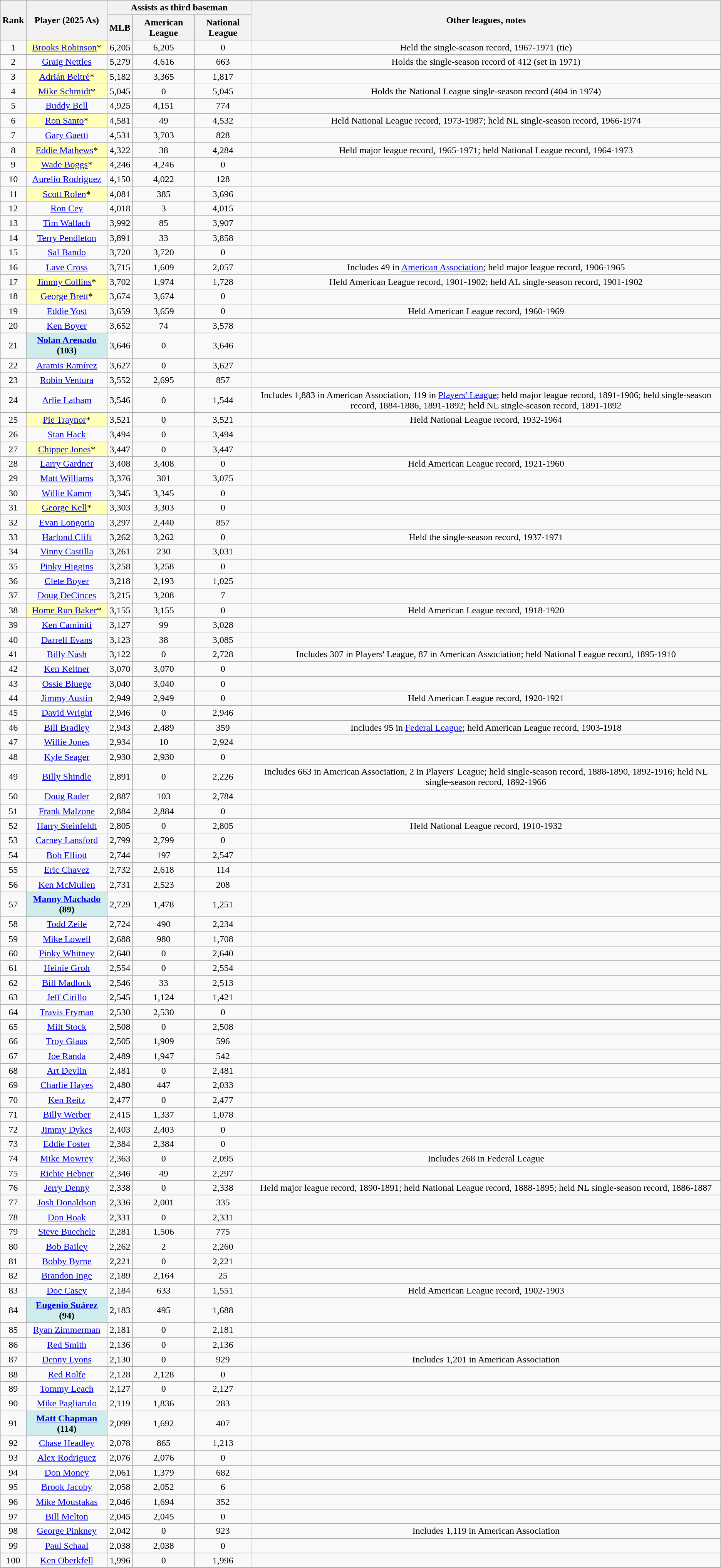<table class="wikitable sortable" style="text-align:center">
<tr style="white-space:nowrap;">
<th rowspan=2>Rank</th>
<th rowspan=2 scope="col">Player (2025 As)</th>
<th colspan=3>Assists as third baseman</th>
<th rowspan=2>Other leagues, notes</th>
</tr>
<tr>
<th>MLB</th>
<th>American League</th>
<th>National League</th>
</tr>
<tr>
<td>1</td>
<td style="background:#ffffbb;"><a href='#'>Brooks Robinson</a>*</td>
<td>6,205</td>
<td>6,205</td>
<td>0</td>
<td>Held the single-season record, 1967-1971 (tie)</td>
</tr>
<tr>
<td>2</td>
<td><a href='#'>Graig Nettles</a></td>
<td>5,279</td>
<td>4,616</td>
<td>663</td>
<td>Holds the single-season record of 412 (set in 1971)</td>
</tr>
<tr>
<td>3</td>
<td style="background:#ffffbb;"><a href='#'>Adrián Beltré</a>*</td>
<td>5,182</td>
<td>3,365</td>
<td>1,817</td>
<td></td>
</tr>
<tr>
<td>4</td>
<td style="background:#ffffbb;"><a href='#'>Mike Schmidt</a>*</td>
<td>5,045</td>
<td>0</td>
<td>5,045</td>
<td>Holds the National League single-season record (404 in 1974)</td>
</tr>
<tr>
<td>5</td>
<td><a href='#'>Buddy Bell</a></td>
<td>4,925</td>
<td>4,151</td>
<td>774</td>
<td></td>
</tr>
<tr>
<td>6</td>
<td style="background:#ffffbb;"><a href='#'>Ron Santo</a>*</td>
<td>4,581</td>
<td>49</td>
<td>4,532</td>
<td>Held National League record, 1973-1987; held NL single-season record, 1966-1974</td>
</tr>
<tr>
<td>7</td>
<td><a href='#'>Gary Gaetti</a></td>
<td>4,531</td>
<td>3,703</td>
<td>828</td>
<td></td>
</tr>
<tr>
<td>8</td>
<td style="background:#ffffbb;"><a href='#'>Eddie Mathews</a>*</td>
<td>4,322</td>
<td>38</td>
<td>4,284</td>
<td>Held major league record, 1965-1971; held National League record, 1964-1973</td>
</tr>
<tr>
<td>9</td>
<td style="background:#ffffbb;"><a href='#'>Wade Boggs</a>*</td>
<td>4,246</td>
<td>4,246</td>
<td>0</td>
<td></td>
</tr>
<tr>
<td>10</td>
<td><a href='#'>Aurelio Rodriguez</a></td>
<td>4,150</td>
<td>4,022</td>
<td>128</td>
<td></td>
</tr>
<tr>
<td>11</td>
<td style="background:#ffffbb;"><a href='#'>Scott Rolen</a>*</td>
<td>4,081</td>
<td>385</td>
<td>3,696</td>
<td></td>
</tr>
<tr>
<td>12</td>
<td><a href='#'>Ron Cey</a></td>
<td>4,018</td>
<td>3</td>
<td>4,015</td>
<td></td>
</tr>
<tr>
<td>13</td>
<td><a href='#'>Tim Wallach</a></td>
<td>3,992</td>
<td>85</td>
<td>3,907</td>
<td></td>
</tr>
<tr>
<td>14</td>
<td><a href='#'>Terry Pendleton</a></td>
<td>3,891</td>
<td>33</td>
<td>3,858</td>
<td></td>
</tr>
<tr>
<td>15</td>
<td><a href='#'>Sal Bando</a></td>
<td>3,720</td>
<td>3,720</td>
<td>0</td>
<td></td>
</tr>
<tr>
<td>16</td>
<td><a href='#'>Lave Cross</a></td>
<td>3,715</td>
<td>1,609</td>
<td>2,057</td>
<td>Includes 49 in <a href='#'>American Association</a>; held major league record, 1906-1965</td>
</tr>
<tr>
<td>17</td>
<td style="background:#ffffbb;"><a href='#'>Jimmy Collins</a>*</td>
<td>3,702</td>
<td>1,974</td>
<td>1,728</td>
<td>Held American League record, 1901-1902; held AL single-season record, 1901-1902</td>
</tr>
<tr>
<td>18</td>
<td style="background:#ffffbb;"><a href='#'>George Brett</a>*</td>
<td>3,674</td>
<td>3,674</td>
<td>0</td>
<td></td>
</tr>
<tr>
<td>19</td>
<td><a href='#'>Eddie Yost</a></td>
<td>3,659</td>
<td>3,659</td>
<td>0</td>
<td>Held American League record, 1960-1969</td>
</tr>
<tr>
<td>20</td>
<td><a href='#'>Ken Boyer</a></td>
<td>3,652</td>
<td>74</td>
<td>3,578</td>
<td></td>
</tr>
<tr>
<td>21</td>
<td style="background:#cfecec;"><strong><a href='#'>Nolan Arenado</a> (103)</strong></td>
<td>3,646</td>
<td>0</td>
<td>3,646</td>
<td></td>
</tr>
<tr>
<td>22</td>
<td><a href='#'>Aramis Ramírez</a></td>
<td>3,627</td>
<td>0</td>
<td>3,627</td>
<td></td>
</tr>
<tr>
<td>23</td>
<td><a href='#'>Robin Ventura</a></td>
<td>3,552</td>
<td>2,695</td>
<td>857</td>
<td></td>
</tr>
<tr>
<td>24</td>
<td><a href='#'>Arlie Latham</a></td>
<td>3,546</td>
<td>0</td>
<td>1,544</td>
<td>Includes 1,883 in American Association, 119 in <a href='#'>Players' League</a>; held major league record, 1891-1906; held single-season record, 1884-1886, 1891-1892; held NL single-season record, 1891-1892</td>
</tr>
<tr>
<td>25</td>
<td style="background:#ffffbb;"><a href='#'>Pie Traynor</a>*</td>
<td>3,521</td>
<td>0</td>
<td>3,521</td>
<td>Held National League record, 1932-1964</td>
</tr>
<tr>
<td>26</td>
<td><a href='#'>Stan Hack</a></td>
<td>3,494</td>
<td>0</td>
<td>3,494</td>
<td></td>
</tr>
<tr>
<td>27</td>
<td style="background:#ffffbb;"><a href='#'>Chipper Jones</a>*</td>
<td>3,447</td>
<td>0</td>
<td>3,447</td>
<td></td>
</tr>
<tr>
<td>28</td>
<td><a href='#'>Larry Gardner</a></td>
<td>3,408</td>
<td>3,408</td>
<td>0</td>
<td>Held American League record, 1921-1960</td>
</tr>
<tr>
<td>29</td>
<td><a href='#'>Matt Williams</a></td>
<td>3,376</td>
<td>301</td>
<td>3,075</td>
<td></td>
</tr>
<tr>
<td>30</td>
<td><a href='#'>Willie Kamm</a></td>
<td>3,345</td>
<td>3,345</td>
<td>0</td>
<td></td>
</tr>
<tr>
<td>31</td>
<td style="background:#ffffbb;"><a href='#'>George Kell</a>*</td>
<td>3,303</td>
<td>3,303</td>
<td>0</td>
<td></td>
</tr>
<tr>
<td>32</td>
<td><a href='#'>Evan Longoria</a></td>
<td>3,297</td>
<td>2,440</td>
<td>857</td>
<td></td>
</tr>
<tr>
<td>33</td>
<td><a href='#'>Harlond Clift</a></td>
<td>3,262</td>
<td>3,262</td>
<td>0</td>
<td>Held the single-season record, 1937-1971</td>
</tr>
<tr>
<td>34</td>
<td><a href='#'>Vinny Castilla</a></td>
<td>3,261</td>
<td>230</td>
<td>3,031</td>
<td></td>
</tr>
<tr>
<td>35</td>
<td><a href='#'>Pinky Higgins</a></td>
<td>3,258</td>
<td>3,258</td>
<td>0</td>
<td></td>
</tr>
<tr>
<td>36</td>
<td><a href='#'>Clete Boyer</a></td>
<td>3,218</td>
<td>2,193</td>
<td>1,025</td>
<td></td>
</tr>
<tr>
<td>37</td>
<td><a href='#'>Doug DeCinces</a></td>
<td>3,215</td>
<td>3,208</td>
<td>7</td>
<td></td>
</tr>
<tr>
<td>38</td>
<td style="background:#ffffbb;"><a href='#'>Home Run Baker</a>*</td>
<td>3,155</td>
<td>3,155</td>
<td>0</td>
<td>Held American League record, 1918-1920</td>
</tr>
<tr>
<td>39</td>
<td><a href='#'>Ken Caminiti</a></td>
<td>3,127</td>
<td>99</td>
<td>3,028</td>
<td></td>
</tr>
<tr>
<td>40</td>
<td><a href='#'>Darrell Evans</a></td>
<td>3,123</td>
<td>38</td>
<td>3,085</td>
<td></td>
</tr>
<tr>
<td>41</td>
<td><a href='#'>Billy Nash</a></td>
<td>3,122</td>
<td>0</td>
<td>2,728</td>
<td>Includes 307 in Players' League, 87 in American Association; held National League record, 1895-1910</td>
</tr>
<tr>
<td>42</td>
<td><a href='#'>Ken Keltner</a></td>
<td>3,070</td>
<td>3,070</td>
<td>0</td>
<td></td>
</tr>
<tr>
<td>43</td>
<td><a href='#'>Ossie Bluege</a></td>
<td>3,040</td>
<td>3,040</td>
<td>0</td>
<td></td>
</tr>
<tr>
<td>44</td>
<td><a href='#'>Jimmy Austin</a></td>
<td>2,949</td>
<td>2,949</td>
<td>0</td>
<td>Held American League record, 1920-1921</td>
</tr>
<tr>
<td>45</td>
<td><a href='#'>David Wright</a></td>
<td>2,946</td>
<td>0</td>
<td>2,946</td>
<td></td>
</tr>
<tr>
<td>46</td>
<td><a href='#'>Bill Bradley</a></td>
<td>2,943</td>
<td>2,489</td>
<td>359</td>
<td>Includes 95 in <a href='#'>Federal League</a>; held American League record, 1903-1918</td>
</tr>
<tr>
<td>47</td>
<td><a href='#'>Willie Jones</a></td>
<td>2,934</td>
<td>10</td>
<td>2,924</td>
<td></td>
</tr>
<tr>
<td>48</td>
<td><a href='#'>Kyle Seager</a></td>
<td>2,930</td>
<td>2,930</td>
<td>0</td>
<td></td>
</tr>
<tr>
<td>49</td>
<td><a href='#'>Billy Shindle</a></td>
<td>2,891</td>
<td>0</td>
<td>2,226</td>
<td>Includes 663 in American Association, 2 in Players' League; held single-season record, 1888-1890, 1892-1916; held NL single-season record, 1892-1966</td>
</tr>
<tr>
<td>50</td>
<td><a href='#'>Doug Rader</a></td>
<td>2,887</td>
<td>103</td>
<td>2,784</td>
<td></td>
</tr>
<tr>
<td>51</td>
<td><a href='#'>Frank Malzone</a></td>
<td>2,884</td>
<td>2,884</td>
<td>0</td>
<td></td>
</tr>
<tr>
<td>52</td>
<td><a href='#'>Harry Steinfeldt</a></td>
<td>2,805</td>
<td>0</td>
<td>2,805</td>
<td>Held National League record, 1910-1932</td>
</tr>
<tr>
<td>53</td>
<td><a href='#'>Carney Lansford</a></td>
<td>2,799</td>
<td>2,799</td>
<td>0</td>
<td></td>
</tr>
<tr>
<td>54</td>
<td><a href='#'>Bob Elliott</a></td>
<td>2,744</td>
<td>197</td>
<td>2,547</td>
<td></td>
</tr>
<tr>
<td>55</td>
<td><a href='#'>Eric Chavez</a></td>
<td>2,732</td>
<td>2,618</td>
<td>114</td>
<td></td>
</tr>
<tr>
<td>56</td>
<td><a href='#'>Ken McMullen</a></td>
<td>2,731</td>
<td>2,523</td>
<td>208</td>
<td></td>
</tr>
<tr>
<td>57</td>
<td style="background:#cfecec;"><strong><a href='#'>Manny Machado</a> (89)</strong></td>
<td>2,729</td>
<td>1,478</td>
<td>1,251</td>
<td></td>
</tr>
<tr>
<td>58</td>
<td><a href='#'>Todd Zeile</a></td>
<td>2,724</td>
<td>490</td>
<td>2,234</td>
<td></td>
</tr>
<tr>
<td>59</td>
<td><a href='#'>Mike Lowell</a></td>
<td>2,688</td>
<td>980</td>
<td>1,708</td>
<td></td>
</tr>
<tr>
<td>60</td>
<td><a href='#'>Pinky Whitney</a></td>
<td>2,640</td>
<td>0</td>
<td>2,640</td>
<td></td>
</tr>
<tr>
<td>61</td>
<td><a href='#'>Heinie Groh</a></td>
<td>2,554</td>
<td>0</td>
<td>2,554</td>
<td></td>
</tr>
<tr>
<td>62</td>
<td><a href='#'>Bill Madlock</a></td>
<td>2,546</td>
<td>33</td>
<td>2,513</td>
<td></td>
</tr>
<tr>
<td>63</td>
<td><a href='#'>Jeff Cirillo</a></td>
<td>2,545</td>
<td>1,124</td>
<td>1,421</td>
<td></td>
</tr>
<tr>
<td>64</td>
<td><a href='#'>Travis Fryman</a></td>
<td>2,530</td>
<td>2,530</td>
<td>0</td>
<td></td>
</tr>
<tr>
<td>65</td>
<td><a href='#'>Milt Stock</a></td>
<td>2,508</td>
<td>0</td>
<td>2,508</td>
<td></td>
</tr>
<tr>
<td>66</td>
<td><a href='#'>Troy Glaus</a></td>
<td>2,505</td>
<td>1,909</td>
<td>596</td>
<td></td>
</tr>
<tr>
<td>67</td>
<td><a href='#'>Joe Randa</a></td>
<td>2,489</td>
<td>1,947</td>
<td>542</td>
<td></td>
</tr>
<tr>
<td>68</td>
<td><a href='#'>Art Devlin</a></td>
<td>2,481</td>
<td>0</td>
<td>2,481</td>
<td></td>
</tr>
<tr>
<td>69</td>
<td><a href='#'>Charlie Hayes</a></td>
<td>2,480</td>
<td>447</td>
<td>2,033</td>
<td></td>
</tr>
<tr>
<td>70</td>
<td><a href='#'>Ken Reitz</a></td>
<td>2,477</td>
<td>0</td>
<td>2,477</td>
<td></td>
</tr>
<tr>
<td>71</td>
<td><a href='#'>Billy Werber</a></td>
<td>2,415</td>
<td>1,337</td>
<td>1,078</td>
<td></td>
</tr>
<tr>
<td>72</td>
<td><a href='#'>Jimmy Dykes</a></td>
<td>2,403</td>
<td>2,403</td>
<td>0</td>
<td></td>
</tr>
<tr>
<td>73</td>
<td><a href='#'>Eddie Foster</a></td>
<td>2,384</td>
<td>2,384</td>
<td>0</td>
<td></td>
</tr>
<tr>
<td>74</td>
<td><a href='#'>Mike Mowrey</a></td>
<td>2,363</td>
<td>0</td>
<td>2,095</td>
<td>Includes 268 in Federal League</td>
</tr>
<tr>
<td>75</td>
<td><a href='#'>Richie Hebner</a></td>
<td>2,346</td>
<td>49</td>
<td>2,297</td>
<td></td>
</tr>
<tr>
<td>76</td>
<td><a href='#'>Jerry Denny</a></td>
<td>2,338</td>
<td>0</td>
<td>2,338</td>
<td>Held major league record, 1890-1891; held National League record, 1888-1895; held NL single-season record, 1886-1887</td>
</tr>
<tr>
<td>77</td>
<td><a href='#'>Josh Donaldson</a></td>
<td>2,336</td>
<td>2,001</td>
<td>335</td>
<td></td>
</tr>
<tr>
<td>78</td>
<td><a href='#'>Don Hoak</a></td>
<td>2,331</td>
<td>0</td>
<td>2,331</td>
<td></td>
</tr>
<tr>
<td>79</td>
<td><a href='#'>Steve Buechele</a></td>
<td>2,281</td>
<td>1,506</td>
<td>775</td>
<td></td>
</tr>
<tr>
<td>80</td>
<td><a href='#'>Bob Bailey</a></td>
<td>2,262</td>
<td>2</td>
<td>2,260</td>
<td></td>
</tr>
<tr>
<td>81</td>
<td><a href='#'>Bobby Byrne</a></td>
<td>2,221</td>
<td>0</td>
<td>2,221</td>
<td></td>
</tr>
<tr>
<td>82</td>
<td><a href='#'>Brandon Inge</a></td>
<td>2,189</td>
<td>2,164</td>
<td>25</td>
<td></td>
</tr>
<tr>
<td>83</td>
<td><a href='#'>Doc Casey</a></td>
<td>2,184</td>
<td>633</td>
<td>1,551</td>
<td>Held American League record, 1902-1903</td>
</tr>
<tr>
<td>84</td>
<td style="background:#cfecec;"><strong><a href='#'>Eugenio Suárez</a> (94)</strong></td>
<td>2,183</td>
<td>495</td>
<td>1,688</td>
<td></td>
</tr>
<tr>
<td>85</td>
<td><a href='#'>Ryan Zimmerman</a></td>
<td>2,181</td>
<td>0</td>
<td>2,181</td>
<td></td>
</tr>
<tr>
<td>86</td>
<td><a href='#'>Red Smith</a></td>
<td>2,136</td>
<td>0</td>
<td>2,136</td>
<td></td>
</tr>
<tr>
<td>87</td>
<td><a href='#'>Denny Lyons</a></td>
<td>2,130</td>
<td>0</td>
<td>929</td>
<td>Includes 1,201 in American Association</td>
</tr>
<tr>
<td>88</td>
<td><a href='#'>Red Rolfe</a></td>
<td>2,128</td>
<td>2,128</td>
<td>0</td>
<td></td>
</tr>
<tr>
<td>89</td>
<td><a href='#'>Tommy Leach</a></td>
<td>2,127</td>
<td>0</td>
<td>2,127</td>
<td></td>
</tr>
<tr>
<td>90</td>
<td><a href='#'>Mike Pagliarulo</a></td>
<td>2,119</td>
<td>1,836</td>
<td>283</td>
<td></td>
</tr>
<tr>
<td>91</td>
<td style="background:#cfecec;"><strong><a href='#'>Matt Chapman</a> (114)</strong></td>
<td>2,099</td>
<td>1,692</td>
<td>407</td>
<td></td>
</tr>
<tr>
<td>92</td>
<td><a href='#'>Chase Headley</a></td>
<td>2,078</td>
<td>865</td>
<td>1,213</td>
<td></td>
</tr>
<tr>
<td>93</td>
<td><a href='#'>Alex Rodriguez</a></td>
<td>2,076</td>
<td>2,076</td>
<td>0</td>
<td></td>
</tr>
<tr>
<td>94</td>
<td><a href='#'>Don Money</a></td>
<td>2,061</td>
<td>1,379</td>
<td>682</td>
<td></td>
</tr>
<tr>
<td>95</td>
<td><a href='#'>Brook Jacoby</a></td>
<td>2,058</td>
<td>2,052</td>
<td>6</td>
<td></td>
</tr>
<tr>
<td>96</td>
<td><a href='#'>Mike Moustakas</a></td>
<td>2,046</td>
<td>1,694</td>
<td>352</td>
<td></td>
</tr>
<tr>
<td>97</td>
<td><a href='#'>Bill Melton</a></td>
<td>2,045</td>
<td>2,045</td>
<td>0</td>
<td></td>
</tr>
<tr>
<td>98</td>
<td><a href='#'>George Pinkney</a></td>
<td>2,042</td>
<td>0</td>
<td>923</td>
<td>Includes 1,119 in American Association</td>
</tr>
<tr>
<td>99</td>
<td><a href='#'>Paul Schaal</a></td>
<td>2,038</td>
<td>2,038</td>
<td>0</td>
<td></td>
</tr>
<tr>
<td>100</td>
<td><a href='#'>Ken Oberkfell</a></td>
<td>1,996</td>
<td>0</td>
<td>1,996</td>
<td></td>
</tr>
</table>
